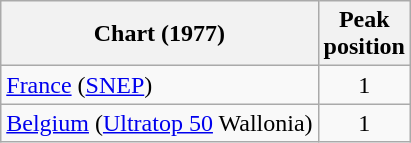<table class="wikitable plainrowheaders" style="text-align:left;">
<tr>
<th scope="col">Chart (1977)</th>
<th scope="col">Peak<br>position</th>
</tr>
<tr>
<td><a href='#'>France</a> (<a href='#'>SNEP</a>)</td>
<td align="center">1</td>
</tr>
<tr>
<td><a href='#'>Belgium</a> (<a href='#'>Ultratop 50</a> Wallonia)</td>
<td align="center">1</td>
</tr>
</table>
